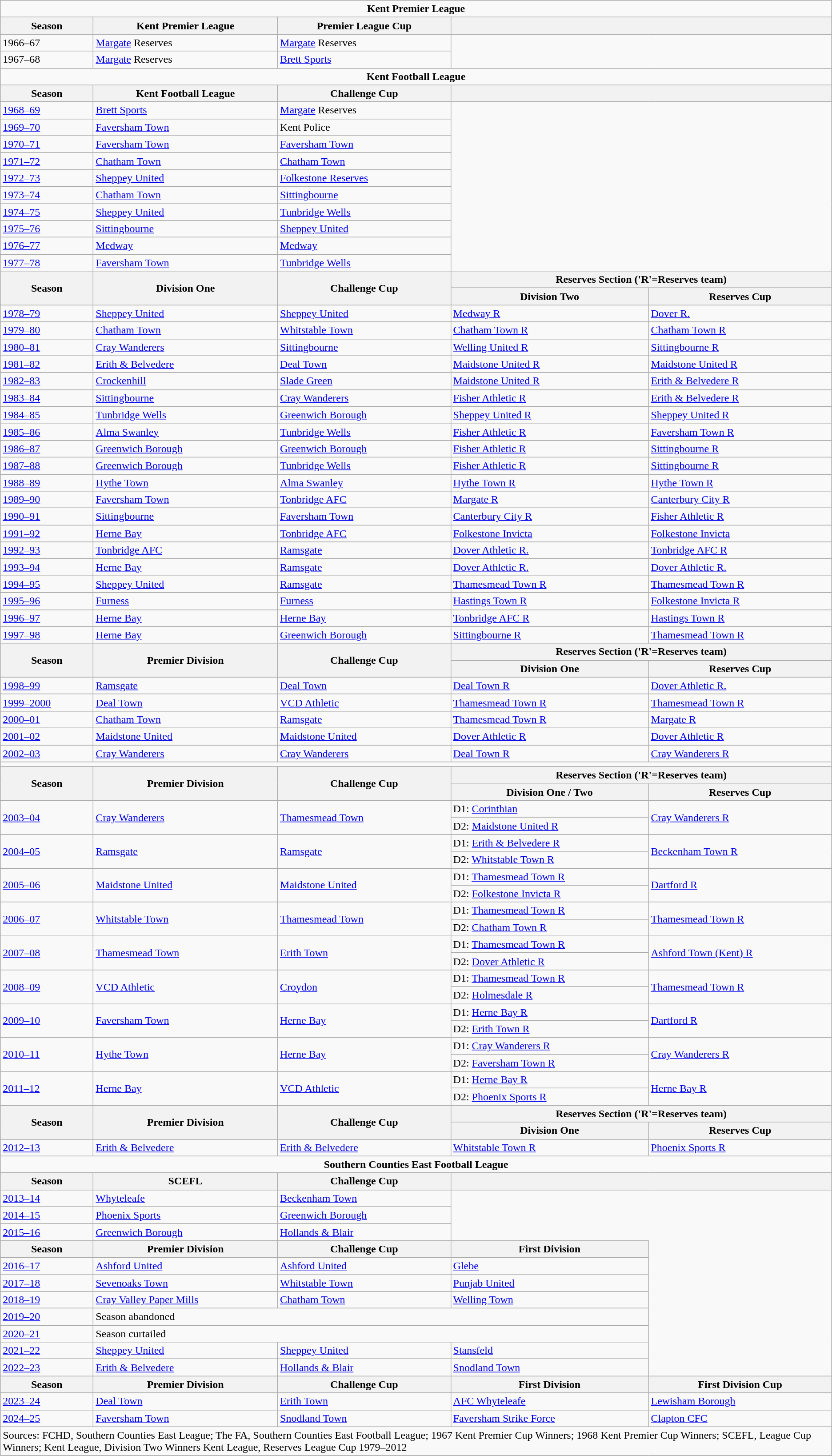<table class="wikitable">
<tr>
<td colspan=5 align=center><strong>Kent Premier League</strong></td>
</tr>
<tr>
<th>Season</th>
<th>Kent Premier League</th>
<th>Premier League Cup</th>
<th colspan=2></th>
</tr>
<tr>
<td>1966–67</td>
<td><a href='#'>Margate</a> Reserves</td>
<td><a href='#'>Margate</a> Reserves</td>
</tr>
<tr>
<td>1967–68</td>
<td><a href='#'>Margate</a> Reserves</td>
<td><a href='#'>Brett Sports</a></td>
</tr>
<tr>
<td colspan=5 align=center><strong>Kent Football League</strong></td>
</tr>
<tr>
<th>Season</th>
<th>Kent Football League</th>
<th>Challenge Cup</th>
<th colspan=2></th>
</tr>
<tr>
<td><a href='#'>1968–69</a></td>
<td><a href='#'>Brett Sports</a></td>
<td><a href='#'>Margate</a> Reserves</td>
</tr>
<tr>
<td><a href='#'>1969–70</a></td>
<td><a href='#'>Faversham Town</a></td>
<td>Kent Police</td>
</tr>
<tr>
<td><a href='#'>1970–71</a></td>
<td><a href='#'>Faversham Town</a></td>
<td><a href='#'>Faversham Town</a></td>
</tr>
<tr>
<td><a href='#'>1971–72</a></td>
<td><a href='#'>Chatham Town</a></td>
<td><a href='#'>Chatham Town</a></td>
</tr>
<tr>
<td><a href='#'>1972–73</a></td>
<td><a href='#'>Sheppey United</a></td>
<td><a href='#'>Folkestone Reserves</a></td>
</tr>
<tr>
<td><a href='#'>1973–74</a></td>
<td><a href='#'>Chatham Town</a></td>
<td><a href='#'>Sittingbourne</a></td>
</tr>
<tr>
<td><a href='#'>1974–75</a></td>
<td><a href='#'>Sheppey United</a></td>
<td><a href='#'>Tunbridge Wells</a></td>
</tr>
<tr>
<td><a href='#'>1975–76</a></td>
<td><a href='#'>Sittingbourne</a></td>
<td><a href='#'>Sheppey United</a></td>
</tr>
<tr>
<td><a href='#'>1976–77</a></td>
<td><a href='#'>Medway</a></td>
<td><a href='#'>Medway</a></td>
</tr>
<tr>
<td><a href='#'>1977–78</a></td>
<td><a href='#'>Faversham Town</a></td>
<td><a href='#'>Tunbridge Wells</a></td>
</tr>
<tr>
<th rowspan=2>Season</th>
<th rowspan=2>Division One</th>
<th rowspan=2>Challenge Cup</th>
<th colspan=2>Reserves Section ('R'=Reserves team)</th>
</tr>
<tr>
<th>Division Two</th>
<th>Reserves Cup</th>
</tr>
<tr>
<td><a href='#'>1978–79</a></td>
<td><a href='#'>Sheppey United</a></td>
<td><a href='#'>Sheppey United</a></td>
<td><a href='#'>Medway R</a></td>
<td><a href='#'>Dover R.</a></td>
</tr>
<tr>
<td><a href='#'>1979–80</a></td>
<td><a href='#'>Chatham Town</a></td>
<td><a href='#'>Whitstable Town</a></td>
<td><a href='#'>Chatham Town R</a></td>
<td><a href='#'>Chatham Town R</a></td>
</tr>
<tr>
<td><a href='#'>1980–81</a></td>
<td><a href='#'>Cray Wanderers</a></td>
<td><a href='#'>Sittingbourne</a></td>
<td><a href='#'>Welling United R</a></td>
<td><a href='#'>Sittingbourne R</a></td>
</tr>
<tr>
<td><a href='#'>1981–82</a></td>
<td><a href='#'>Erith & Belvedere</a></td>
<td><a href='#'>Deal Town</a></td>
<td><a href='#'>Maidstone United R</a></td>
<td><a href='#'>Maidstone United R</a></td>
</tr>
<tr>
<td><a href='#'>1982–83</a></td>
<td><a href='#'>Crockenhill</a></td>
<td><a href='#'>Slade Green</a></td>
<td><a href='#'>Maidstone United R</a></td>
<td><a href='#'>Erith & Belvedere R</a></td>
</tr>
<tr>
<td><a href='#'>1983–84</a></td>
<td><a href='#'>Sittingbourne</a></td>
<td><a href='#'>Cray Wanderers</a></td>
<td><a href='#'>Fisher Athletic R</a></td>
<td><a href='#'>Erith & Belvedere R</a></td>
</tr>
<tr>
<td><a href='#'>1984–85</a></td>
<td><a href='#'>Tunbridge Wells</a></td>
<td><a href='#'>Greenwich Borough</a></td>
<td><a href='#'>Sheppey United R</a></td>
<td><a href='#'>Sheppey United R</a></td>
</tr>
<tr>
<td><a href='#'>1985–86</a></td>
<td><a href='#'>Alma Swanley</a></td>
<td><a href='#'>Tunbridge Wells</a></td>
<td><a href='#'>Fisher Athletic R</a></td>
<td><a href='#'>Faversham Town R</a></td>
</tr>
<tr>
<td><a href='#'>1986–87</a></td>
<td><a href='#'>Greenwich Borough</a></td>
<td><a href='#'>Greenwich Borough</a></td>
<td><a href='#'>Fisher Athletic R</a></td>
<td><a href='#'>Sittingbourne R</a></td>
</tr>
<tr>
<td><a href='#'>1987–88</a></td>
<td><a href='#'>Greenwich Borough</a></td>
<td><a href='#'>Tunbridge Wells</a></td>
<td><a href='#'>Fisher Athletic R</a></td>
<td><a href='#'>Sittingbourne R</a></td>
</tr>
<tr>
<td><a href='#'>1988–89</a></td>
<td><a href='#'>Hythe Town</a></td>
<td><a href='#'>Alma Swanley</a></td>
<td><a href='#'>Hythe Town R</a></td>
<td><a href='#'>Hythe Town R</a></td>
</tr>
<tr>
<td><a href='#'>1989–90</a></td>
<td><a href='#'>Faversham Town</a></td>
<td><a href='#'>Tonbridge AFC</a></td>
<td><a href='#'>Margate R</a></td>
<td><a href='#'>Canterbury City R</a></td>
</tr>
<tr>
<td><a href='#'>1990–91</a></td>
<td><a href='#'>Sittingbourne</a></td>
<td><a href='#'>Faversham Town</a></td>
<td><a href='#'>Canterbury City R</a></td>
<td><a href='#'>Fisher Athletic R</a></td>
</tr>
<tr>
<td><a href='#'>1991–92</a></td>
<td><a href='#'>Herne Bay</a></td>
<td><a href='#'>Tonbridge AFC</a></td>
<td><a href='#'>Folkestone Invicta</a></td>
<td><a href='#'>Folkestone Invicta</a></td>
</tr>
<tr>
<td><a href='#'>1992–93</a></td>
<td><a href='#'>Tonbridge AFC</a></td>
<td><a href='#'>Ramsgate</a></td>
<td><a href='#'>Dover Athletic R.</a></td>
<td><a href='#'>Tonbridge AFC R</a></td>
</tr>
<tr>
<td><a href='#'>1993–94</a></td>
<td><a href='#'>Herne Bay</a></td>
<td><a href='#'>Ramsgate</a></td>
<td><a href='#'>Dover Athletic R.</a></td>
<td><a href='#'>Dover Athletic R.</a></td>
</tr>
<tr>
<td><a href='#'>1994–95</a></td>
<td><a href='#'>Sheppey United</a></td>
<td><a href='#'>Ramsgate</a></td>
<td><a href='#'>Thamesmead Town R</a></td>
<td><a href='#'>Thamesmead Town R</a></td>
</tr>
<tr>
<td><a href='#'>1995–96</a></td>
<td><a href='#'>Furness</a></td>
<td><a href='#'>Furness</a></td>
<td><a href='#'>Hastings Town R</a></td>
<td><a href='#'>Folkestone Invicta R</a></td>
</tr>
<tr>
<td><a href='#'>1996–97</a></td>
<td><a href='#'>Herne Bay</a></td>
<td><a href='#'>Herne Bay</a></td>
<td><a href='#'>Tonbridge AFC R</a></td>
<td><a href='#'>Hastings Town R</a></td>
</tr>
<tr>
<td><a href='#'>1997–98</a></td>
<td><a href='#'>Herne Bay</a></td>
<td><a href='#'>Greenwich Borough</a></td>
<td><a href='#'>Sittingbourne R</a></td>
<td><a href='#'>Thamesmead Town R</a></td>
</tr>
<tr>
<th rowspan=2>Season</th>
<th rowspan=2>Premier Division</th>
<th rowspan=2>Challenge Cup</th>
<th colspan=2>Reserves Section ('R'=Reserves team)</th>
</tr>
<tr>
<th>Division One</th>
<th>Reserves Cup</th>
</tr>
<tr>
<td><a href='#'>1998–99</a></td>
<td><a href='#'>Ramsgate</a></td>
<td><a href='#'>Deal Town</a></td>
<td><a href='#'>Deal Town R</a></td>
<td><a href='#'>Dover Athletic R.</a></td>
</tr>
<tr>
<td><a href='#'>1999–2000</a></td>
<td><a href='#'>Deal Town</a></td>
<td><a href='#'>VCD Athletic</a></td>
<td><a href='#'>Thamesmead Town R</a></td>
<td><a href='#'>Thamesmead Town R</a></td>
</tr>
<tr>
<td><a href='#'>2000–01</a></td>
<td><a href='#'>Chatham Town</a></td>
<td><a href='#'>Ramsgate</a></td>
<td><a href='#'>Thamesmead Town R</a></td>
<td><a href='#'>Margate R</a></td>
</tr>
<tr>
<td><a href='#'>2001–02</a></td>
<td><a href='#'>Maidstone United</a></td>
<td><a href='#'>Maidstone United</a></td>
<td><a href='#'>Dover Athletic R</a></td>
<td><a href='#'>Dover Athletic R</a></td>
</tr>
<tr>
<td><a href='#'>2002–03</a></td>
<td><a href='#'>Cray Wanderers</a></td>
<td><a href='#'>Cray Wanderers</a></td>
<td><a href='#'>Deal Town R</a></td>
<td><a href='#'>Cray Wanderers R</a></td>
</tr>
<tr>
<td colspan="5"></td>
</tr>
<tr>
<th rowspan=2>Season</th>
<th rowspan=2>Premier Division</th>
<th rowspan=2>Challenge Cup</th>
<th colspan=2>Reserves Section ('R'=Reserves team)</th>
</tr>
<tr>
<th>Division One / Two</th>
<th>Reserves Cup</th>
</tr>
<tr>
<td rowspan=2><a href='#'>2003–04</a></td>
<td rowspan=2><a href='#'>Cray Wanderers</a></td>
<td rowspan=2><a href='#'>Thamesmead Town</a></td>
<td>D1: <a href='#'>Corinthian</a></td>
<td rowspan=2><a href='#'>Cray Wanderers R</a></td>
</tr>
<tr>
<td>D2: <a href='#'>Maidstone United R</a></td>
</tr>
<tr>
<td rowspan=2><a href='#'>2004–05</a></td>
<td rowspan=2><a href='#'>Ramsgate</a></td>
<td rowspan=2><a href='#'>Ramsgate</a></td>
<td>D1: <a href='#'>Erith & Belvedere R</a></td>
<td rowspan=2><a href='#'>Beckenham Town R</a></td>
</tr>
<tr>
<td>D2: <a href='#'>Whitstable Town R</a></td>
</tr>
<tr>
<td rowspan=2><a href='#'>2005–06</a></td>
<td rowspan=2><a href='#'>Maidstone United</a></td>
<td rowspan=2><a href='#'>Maidstone United</a></td>
<td>D1: <a href='#'>Thamesmead Town R</a></td>
<td rowspan=2><a href='#'>Dartford R</a></td>
</tr>
<tr>
<td>D2: <a href='#'>Folkestone Invicta R</a></td>
</tr>
<tr>
<td rowspan=2><a href='#'>2006–07</a></td>
<td rowspan=2><a href='#'>Whitstable Town</a></td>
<td rowspan=2><a href='#'>Thamesmead Town</a></td>
<td>D1: <a href='#'>Thamesmead Town R</a></td>
<td rowspan=2><a href='#'>Thamesmead Town R</a></td>
</tr>
<tr>
<td>D2: <a href='#'>Chatham Town R</a></td>
</tr>
<tr>
<td rowspan=2><a href='#'>2007–08</a></td>
<td rowspan=2><a href='#'>Thamesmead Town</a></td>
<td rowspan=2><a href='#'>Erith Town</a></td>
<td>D1: <a href='#'>Thamesmead Town R</a></td>
<td rowspan=2><a href='#'>Ashford Town (Kent) R</a></td>
</tr>
<tr>
<td>D2: <a href='#'>Dover Athletic R</a></td>
</tr>
<tr>
<td rowspan=2><a href='#'>2008–09</a></td>
<td rowspan=2><a href='#'>VCD Athletic</a></td>
<td rowspan=2><a href='#'>Croydon</a></td>
<td>D1: <a href='#'>Thamesmead Town R</a></td>
<td rowspan=2><a href='#'>Thamesmead Town R</a></td>
</tr>
<tr>
<td>D2: <a href='#'>Holmesdale R</a></td>
</tr>
<tr>
<td rowspan=2><a href='#'>2009–10</a></td>
<td rowspan=2><a href='#'>Faversham Town</a></td>
<td rowspan=2><a href='#'>Herne Bay</a></td>
<td>D1: <a href='#'>Herne Bay R</a></td>
<td rowspan=2><a href='#'>Dartford R</a></td>
</tr>
<tr>
<td>D2: <a href='#'>Erith Town R</a></td>
</tr>
<tr>
<td rowspan=2><a href='#'>2010–11</a></td>
<td rowspan=2><a href='#'>Hythe Town</a></td>
<td rowspan=2><a href='#'>Herne Bay</a></td>
<td>D1: <a href='#'>Cray Wanderers R</a></td>
<td rowspan=2><a href='#'>Cray Wanderers R</a></td>
</tr>
<tr>
<td>D2: <a href='#'>Faversham Town R</a></td>
</tr>
<tr>
<td rowspan=2><a href='#'>2011–12</a></td>
<td rowspan=2><a href='#'>Herne Bay</a></td>
<td rowspan=2><a href='#'>VCD Athletic</a></td>
<td>D1: <a href='#'>Herne Bay R</a></td>
<td rowspan=2><a href='#'>Herne Bay R</a></td>
</tr>
<tr>
<td>D2: <a href='#'>Phoenix Sports R</a></td>
</tr>
<tr>
<th rowspan=2>Season</th>
<th rowspan=2>Premier Division</th>
<th rowspan=2>Challenge Cup</th>
<th colspan=2>Reserves Section ('R'=Reserves team)</th>
</tr>
<tr>
<th>Division One</th>
<th>Reserves Cup</th>
</tr>
<tr>
<td><a href='#'>2012–13</a></td>
<td><a href='#'>Erith & Belvedere</a></td>
<td><a href='#'>Erith & Belvedere</a></td>
<td><a href='#'>Whitstable Town R</a></td>
<td><a href='#'>Phoenix Sports R</a></td>
</tr>
<tr>
<td colspan=5 align=center><strong>Southern Counties East Football League</strong></td>
</tr>
<tr>
<th>Season</th>
<th>SCEFL</th>
<th>Challenge Cup</th>
<th colspan=2></th>
</tr>
<tr>
<td><a href='#'>2013–14</a></td>
<td><a href='#'>Whyteleafe</a></td>
<td><a href='#'>Beckenham Town</a></td>
</tr>
<tr>
<td><a href='#'>2014–15</a></td>
<td><a href='#'>Phoenix Sports</a></td>
<td><a href='#'>Greenwich Borough</a></td>
</tr>
<tr>
<td><a href='#'>2015–16</a></td>
<td><a href='#'>Greenwich Borough</a></td>
<td><a href='#'>Hollands & Blair</a></td>
</tr>
<tr>
<th>Season</th>
<th>Premier Division</th>
<th>Challenge Cup</th>
<th>First Division</th>
</tr>
<tr>
<td><a href='#'>2016–17</a></td>
<td><a href='#'>Ashford United</a></td>
<td><a href='#'>Ashford United</a></td>
<td><a href='#'>Glebe</a></td>
</tr>
<tr>
<td><a href='#'>2017–18</a></td>
<td><a href='#'>Sevenoaks Town</a></td>
<td><a href='#'>Whitstable Town</a></td>
<td><a href='#'>Punjab United</a></td>
</tr>
<tr>
<td><a href='#'>2018–19</a></td>
<td><a href='#'>Cray Valley Paper Mills</a></td>
<td><a href='#'>Chatham Town</a></td>
<td><a href='#'>Welling Town</a></td>
</tr>
<tr>
<td><a href='#'>2019–20</a></td>
<td colspan=3>Season abandoned</td>
</tr>
<tr>
<td><a href='#'>2020–21</a></td>
<td colspan=3>Season curtailed</td>
</tr>
<tr>
<td><a href='#'>2021–22</a></td>
<td><a href='#'>Sheppey United</a></td>
<td><a href='#'>Sheppey United</a></td>
<td><a href='#'>Stansfeld</a></td>
</tr>
<tr>
<td><a href='#'>2022–23</a></td>
<td><a href='#'>Erith & Belvedere</a></td>
<td><a href='#'>Hollands & Blair</a></td>
<td><a href='#'>Snodland Town</a></td>
</tr>
<tr>
<th>Season</th>
<th>Premier Division</th>
<th>Challenge Cup</th>
<th>First Division</th>
<th>First Division Cup</th>
</tr>
<tr>
<td><a href='#'>2023–24</a></td>
<td><a href='#'>Deal Town</a></td>
<td><a href='#'>Erith Town</a></td>
<td><a href='#'>AFC Whyteleafe</a></td>
<td><a href='#'>Lewisham Borough</a></td>
</tr>
<tr>
<td><a href='#'>2024–25</a></td>
<td><a href='#'>Faversham Town</a></td>
<td><a href='#'>Snodland Town</a></td>
<td><a href='#'>Faversham Strike Force</a></td>
<td><a href='#'>Clapton CFC</a></td>
</tr>
<tr>
<td colspan=5>Sources: FCHD, Southern Counties East League; The FA, Southern Counties East Football League; 1967 Kent Premier Cup Winners; 1968 Kent Premier Cup Winners; SCEFL, League Cup Winners; Kent League, Division Two Winners Kent League, Reserves League Cup 1979–2012</td>
</tr>
</table>
